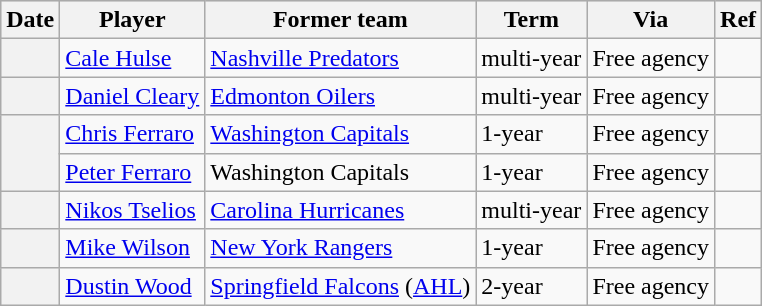<table class="wikitable plainrowheaders">
<tr style="background:#ddd; text-align:center;">
<th>Date</th>
<th>Player</th>
<th>Former team</th>
<th>Term</th>
<th>Via</th>
<th>Ref</th>
</tr>
<tr>
<th scope="row"></th>
<td><a href='#'>Cale Hulse</a></td>
<td><a href='#'>Nashville Predators</a></td>
<td>multi-year</td>
<td>Free agency</td>
<td></td>
</tr>
<tr>
<th scope="row"></th>
<td><a href='#'>Daniel Cleary</a></td>
<td><a href='#'>Edmonton Oilers</a></td>
<td>multi-year</td>
<td>Free agency</td>
<td></td>
</tr>
<tr>
<th scope="row" rowspan=2></th>
<td><a href='#'>Chris Ferraro</a></td>
<td><a href='#'>Washington Capitals</a></td>
<td>1-year</td>
<td>Free agency</td>
<td></td>
</tr>
<tr>
<td><a href='#'>Peter Ferraro</a></td>
<td>Washington Capitals</td>
<td>1-year</td>
<td>Free agency</td>
<td></td>
</tr>
<tr>
<th scope="row"></th>
<td><a href='#'>Nikos Tselios</a></td>
<td><a href='#'>Carolina Hurricanes</a></td>
<td>multi-year</td>
<td>Free agency</td>
<td></td>
</tr>
<tr>
<th scope="row"></th>
<td><a href='#'>Mike Wilson</a></td>
<td><a href='#'>New York Rangers</a></td>
<td>1-year</td>
<td>Free agency</td>
<td></td>
</tr>
<tr>
<th scope="row"></th>
<td><a href='#'>Dustin Wood</a></td>
<td><a href='#'>Springfield Falcons</a> (<a href='#'>AHL</a>)</td>
<td>2-year</td>
<td>Free agency</td>
<td></td>
</tr>
</table>
